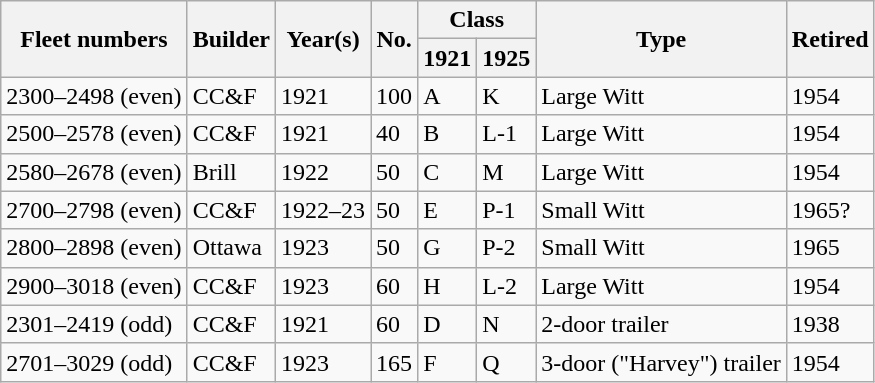<table class="wikitable sortable">
<tr>
<th rowspan=2>Fleet numbers</th>
<th rowspan=2>Builder</th>
<th rowspan=2>Year(s)</th>
<th rowspan=2>No.</th>
<th colspan=2>Class</th>
<th rowspan=2>Type</th>
<th rowspan=2>Retired</th>
</tr>
<tr>
<th>1921</th>
<th>1925</th>
</tr>
<tr>
<td>2300–2498 (even)</td>
<td>CC&F</td>
<td>1921</td>
<td>100</td>
<td>A</td>
<td>K</td>
<td>Large Witt</td>
<td>1954</td>
</tr>
<tr>
<td>2500–2578 (even)</td>
<td>CC&F</td>
<td>1921</td>
<td>40</td>
<td>B</td>
<td>L-1</td>
<td>Large Witt</td>
<td>1954</td>
</tr>
<tr>
<td>2580–2678 (even)</td>
<td>Brill</td>
<td>1922</td>
<td>50</td>
<td>C</td>
<td>M</td>
<td>Large Witt</td>
<td>1954</td>
</tr>
<tr>
<td>2700–2798 (even)</td>
<td>CC&F</td>
<td>1922–23</td>
<td>50</td>
<td>E</td>
<td>P-1</td>
<td>Small Witt</td>
<td>1965?</td>
</tr>
<tr>
<td>2800–2898 (even)</td>
<td>Ottawa</td>
<td>1923</td>
<td>50</td>
<td>G</td>
<td>P-2</td>
<td>Small Witt</td>
<td>1965</td>
</tr>
<tr>
<td>2900–3018 (even)</td>
<td>CC&F</td>
<td>1923</td>
<td>60</td>
<td>H</td>
<td>L-2</td>
<td>Large Witt</td>
<td>1954</td>
</tr>
<tr>
<td>2301–2419 (odd)</td>
<td>CC&F</td>
<td>1921</td>
<td>60</td>
<td>D</td>
<td>N</td>
<td>2-door trailer</td>
<td>1938</td>
</tr>
<tr>
<td>2701–3029 (odd)</td>
<td>CC&F</td>
<td>1923</td>
<td>165</td>
<td>F</td>
<td>Q</td>
<td>3-door ("Harvey") trailer</td>
<td>1954</td>
</tr>
</table>
